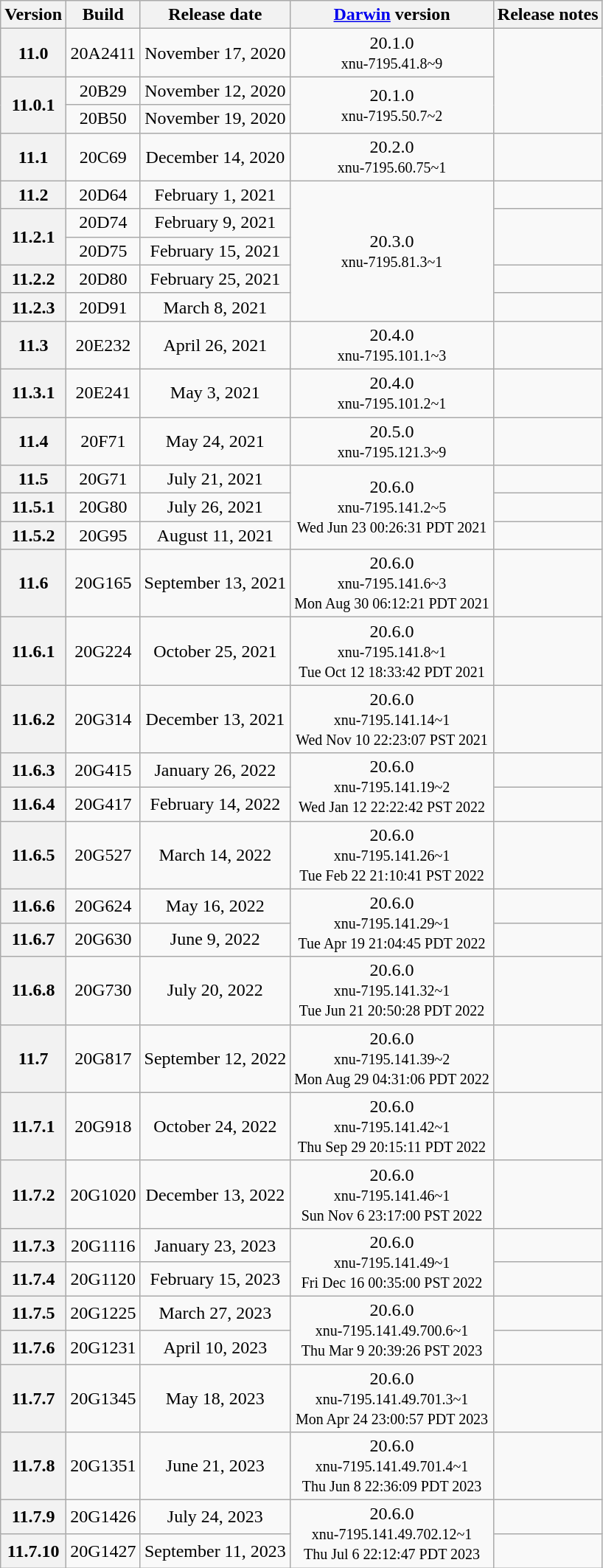<table class=wikitable style=text-align:center>
<tr>
<th>Version</th>
<th>Build</th>
<th>Release date</th>
<th><a href='#'>Darwin</a> version</th>
<th>Release notes</th>
</tr>
<tr>
<th>11.0</th>
<td>20A2411</td>
<td>November 17, 2020</td>
<td>20.1.0<br><small>xnu-7195.41.8~9</small></td>
<td rowspan=3><br></td>
</tr>
<tr>
<th rowspan="2">11.0.1</th>
<td>20B29</td>
<td>November 12, 2020</td>
<td rowspan=2>20.1.0<br><small>xnu-7195.50.7~2</small></td>
</tr>
<tr>
<td>20B50</td>
<td>November 19, 2020</td>
</tr>
<tr>
<th>11.1</th>
<td>20C69</td>
<td>December 14, 2020</td>
<td>20.2.0<br><small>xnu-7195.60.75~1</small></td>
<td><br></td>
</tr>
<tr>
<th>11.2</th>
<td>20D64</td>
<td>February 1, 2021</td>
<td rowspan=5>20.3.0<br><small>xnu-7195.81.3~1</small></td>
<td><br></td>
</tr>
<tr>
<th rowspan="2">11.2.1</th>
<td>20D74</td>
<td>February 9, 2021</td>
<td rowspan=2><br></td>
</tr>
<tr>
<td>20D75</td>
<td>February 15, 2021</td>
</tr>
<tr>
<th>11.2.2</th>
<td>20D80</td>
<td>February 25, 2021</td>
<td></td>
</tr>
<tr>
<th>11.2.3</th>
<td>20D91</td>
<td>March 8, 2021</td>
<td><br></td>
</tr>
<tr>
<th>11.3</th>
<td>20E232</td>
<td>April 26, 2021</td>
<td>20.4.0<br><small>xnu-7195.101.1~3</small></td>
<td><br></td>
</tr>
<tr>
<th>11.3.1</th>
<td>20E241</td>
<td>May 3, 2021</td>
<td>20.4.0<br><small>xnu-7195.101.2~1</small></td>
<td><br></td>
</tr>
<tr>
<th>11.4</th>
<td>20F71</td>
<td>May 24, 2021</td>
<td>20.5.0<br><small>xnu-7195.121.3~9</small></td>
<td><br></td>
</tr>
<tr>
<th>11.5</th>
<td>20G71</td>
<td>July 21, 2021</td>
<td rowspan=3>20.6.0<br><small>xnu-7195.141.2~5<br>Wed Jun 23 00:26:31 PDT 2021</small></td>
<td><br></td>
</tr>
<tr>
<th>11.5.1</th>
<td>20G80</td>
<td>July 26, 2021</td>
<td><br></td>
</tr>
<tr>
<th>11.5.2</th>
<td>20G95</td>
<td>August 11, 2021</td>
<td></td>
</tr>
<tr>
<th>11.6</th>
<td>20G165</td>
<td>September 13, 2021</td>
<td>20.6.0<br><small>xnu-7195.141.6~3<br>Mon Aug 30 06:12:21 PDT 2021</small></td>
<td><br></td>
</tr>
<tr>
<th>11.6.1</th>
<td>20G224</td>
<td>October 25, 2021</td>
<td>20.6.0<br><small>xnu-7195.141.8~1<br>Tue Oct 12 18:33:42 PDT 2021</small></td>
<td><br></td>
</tr>
<tr>
<th>11.6.2</th>
<td>20G314</td>
<td>December 13, 2021</td>
<td>20.6.0<br><small>xnu-7195.141.14~1<br>Wed Nov 10 22:23:07 PST 2021</small></td>
<td><br></td>
</tr>
<tr>
<th>11.6.3</th>
<td>20G415</td>
<td>January 26, 2022</td>
<td rowspan=2>20.6.0<br><small>xnu-7195.141.19~2<br>Wed Jan 12 22:22:42 PST 2022</small></td>
<td><br></td>
</tr>
<tr>
<th>11.6.4</th>
<td>20G417</td>
<td>February 14, 2022</td>
<td></td>
</tr>
<tr>
<th>11.6.5</th>
<td>20G527</td>
<td>March 14, 2022</td>
<td>20.6.0<br><small>xnu-7195.141.26~1<br>Tue Feb 22 21:10:41 PST 2022</small></td>
<td><br></td>
</tr>
<tr>
<th>11.6.6</th>
<td>20G624</td>
<td>May 16, 2022</td>
<td rowspan=2>20.6.0<br><small>xnu-7195.141.29~1<br>Tue Apr 19 21:04:45 PDT 2022</small></td>
<td><br></td>
</tr>
<tr>
<th>11.6.7</th>
<td>20G630</td>
<td>June 9, 2022</td>
<td></td>
</tr>
<tr>
<th>11.6.8</th>
<td>20G730</td>
<td>July 20, 2022</td>
<td>20.6.0<br><small>xnu-7195.141.32~1<br>Tue Jun 21 20:50:28 PDT 2022</small></td>
<td><br></td>
</tr>
<tr>
<th>11.7</th>
<td>20G817</td>
<td>September 12, 2022</td>
<td>20.6.0<br><small>xnu-7195.141.39~2<br>Mon Aug 29 04:31:06 PDT 2022</small></td>
<td><br></td>
</tr>
<tr>
<th>11.7.1</th>
<td>20G918</td>
<td>October 24, 2022</td>
<td>20.6.0<br><small>xnu-7195.141.42~1<br>Thu Sep 29 20:15:11 PDT 2022</small></td>
<td><br></td>
</tr>
<tr>
<th>11.7.2</th>
<td>20G1020</td>
<td>December 13, 2022</td>
<td>20.6.0<br><small>xnu-7195.141.46~1<br>Sun Nov 6 23:17:00 PST 2022</small></td>
<td><br></td>
</tr>
<tr>
<th>11.7.3</th>
<td>20G1116</td>
<td>January 23, 2023</td>
<td rowspan=2>20.6.0<br><small>xnu-7195.141.49~1<br>Fri Dec 16 00:35:00 PST 2022</small></td>
<td><br></td>
</tr>
<tr>
<th>11.7.4</th>
<td>20G1120</td>
<td>February 15, 2023</td>
<td></td>
</tr>
<tr>
<th>11.7.5</th>
<td>20G1225</td>
<td>March 27, 2023</td>
<td rowspan="2">20.6.0<br><small>xnu-7195.141.49.700.6~1<br>Thu Mar 9 20:39:26 PST 2023</small></td>
<td><br></td>
</tr>
<tr>
<th>11.7.6</th>
<td>20G1231</td>
<td>April 10, 2023</td>
<td><br></td>
</tr>
<tr>
<th>11.7.7</th>
<td>20G1345</td>
<td>May 18, 2023</td>
<td>20.6.0<br><small>xnu-7195.141.49.701.3~1<br>Mon Apr 24 23:00:57 PDT 2023</small></td>
<td><br></td>
</tr>
<tr>
<th>11.7.8</th>
<td>20G1351</td>
<td>June 21, 2023</td>
<td>20.6.0<br><small>xnu-7195.141.49.701.4~1<br>Thu Jun 8 22:36:09 PDT 2023</small></td>
<td><br></td>
</tr>
<tr>
<th>11.7.9</th>
<td>20G1426</td>
<td>July 24, 2023</td>
<td rowspan=2>20.6.0<br><small>xnu-7195.141.49.702.12~1<br>Thu Jul 6 22:12:47 PDT 2023</small></td>
<td><br></td>
</tr>
<tr>
<th>11.7.10</th>
<td>20G1427</td>
<td>September 11, 2023</td>
<td><br></td>
</tr>
</table>
